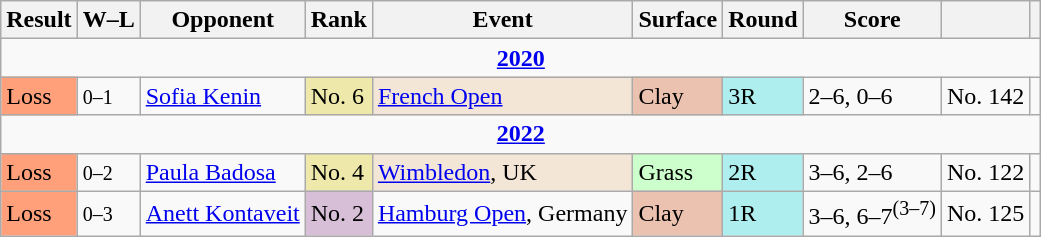<table class="wikitable sortable">
<tr>
<th>Result</th>
<th class=unsortable>W–L</th>
<th>Opponent</th>
<th>Rank</th>
<th>Event</th>
<th>Surface</th>
<th>Round</th>
<th class=unsortable>Score</th>
<th></th>
<th></th>
</tr>
<tr>
<td colspan="10" align=center><strong><a href='#'>2020</a></strong></td>
</tr>
<tr>
<td bgcolor="ffa07a">Loss</td>
<td><small>0–1</small></td>
<td> <a href='#'>Sofia Kenin</a></td>
<td bgcolor="eee8aa">No. 6</td>
<td bgcolor="f3e6d7"><a href='#'>French Open</a></td>
<td bgcolor="#ebc2af">Clay</td>
<td bgcolor="afeeee">3R</td>
<td>2–6, 0–6</td>
<td>No. 142</td>
<td></td>
</tr>
<tr>
<td colspan="10" style="text-align:center"><strong><a href='#'>2022</a></strong></td>
</tr>
<tr>
<td bgcolor="ffa07a">Loss</td>
<td><small>0–2</small></td>
<td> <a href='#'>Paula Badosa</a></td>
<td bgcolor="eee8aa">No. 4</td>
<td bgcolor="f3e6d7"><a href='#'>Wimbledon</a>, UK</td>
<td bgcolor="#cfc">Grass</td>
<td bgcolor="afeeee">2R</td>
<td>3–6, 2–6</td>
<td>No. 122</td>
<td></td>
</tr>
<tr>
<td bgcolor="ffa07a">Loss</td>
<td><small>0–3</small></td>
<td> <a href='#'>Anett Kontaveit</a></td>
<td bgcolor="thistle">No. 2</td>
<td><a href='#'>Hamburg Open</a>, Germany</td>
<td bgcolor="ebc2af">Clay</td>
<td bgcolor="afeeee">1R</td>
<td>3–6, 6–7<sup>(3–7)</sup></td>
<td>No. 125</td>
<td></td>
</tr>
</table>
